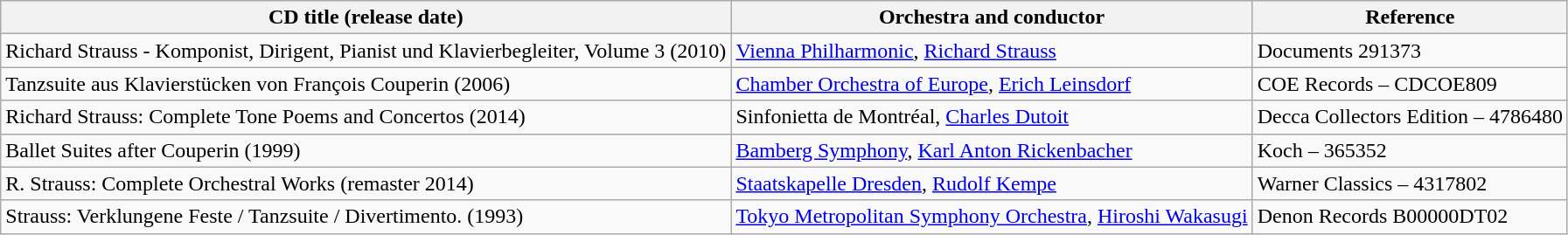<table class="wikitable">
<tr>
<th bgcolor=ececec>CD title (release date)</th>
<th bgcolor=ececec>Orchestra and conductor</th>
<th bgcolor=ececec>Reference</th>
</tr>
<tr>
<td>Richard Strauss - Komponist, Dirigent, Pianist und Klavierbegleiter, Volume 3 (2010)</td>
<td><a href='#'>Vienna Philharmonic</a>, <a href='#'>Richard Strauss</a></td>
<td>Documents 291373</td>
</tr>
<tr>
<td>Tanzsuite aus Klavierstücken von François Couperin (2006)</td>
<td><a href='#'>Chamber Orchestra of Europe</a>, <a href='#'>Erich Leinsdorf</a></td>
<td>COE Records – CDCOE809</td>
</tr>
<tr>
<td>Richard Strauss: Complete Tone Poems and Concertos (2014)</td>
<td>Sinfonietta de Montréal, <a href='#'>Charles Dutoit</a></td>
<td>Decca Collectors Edition – 4786480</td>
</tr>
<tr>
<td>Ballet Suites after Couperin (1999)</td>
<td><a href='#'>Bamberg Symphony</a>, <a href='#'>Karl Anton Rickenbacher</a></td>
<td>Koch – 365352</td>
</tr>
<tr>
<td>R. Strauss: Complete Orchestral Works (remaster 2014)</td>
<td><a href='#'>Staatskapelle Dresden</a>, <a href='#'>Rudolf Kempe</a></td>
<td>Warner Classics – 4317802</td>
</tr>
<tr>
<td>Strauss: Verklungene Feste / Tanzsuite / Divertimento. (1993)</td>
<td><a href='#'>Tokyo Metropolitan Symphony Orchestra</a>, <a href='#'>Hiroshi Wakasugi</a></td>
<td>Denon Records B00000DT02</td>
</tr>
</table>
